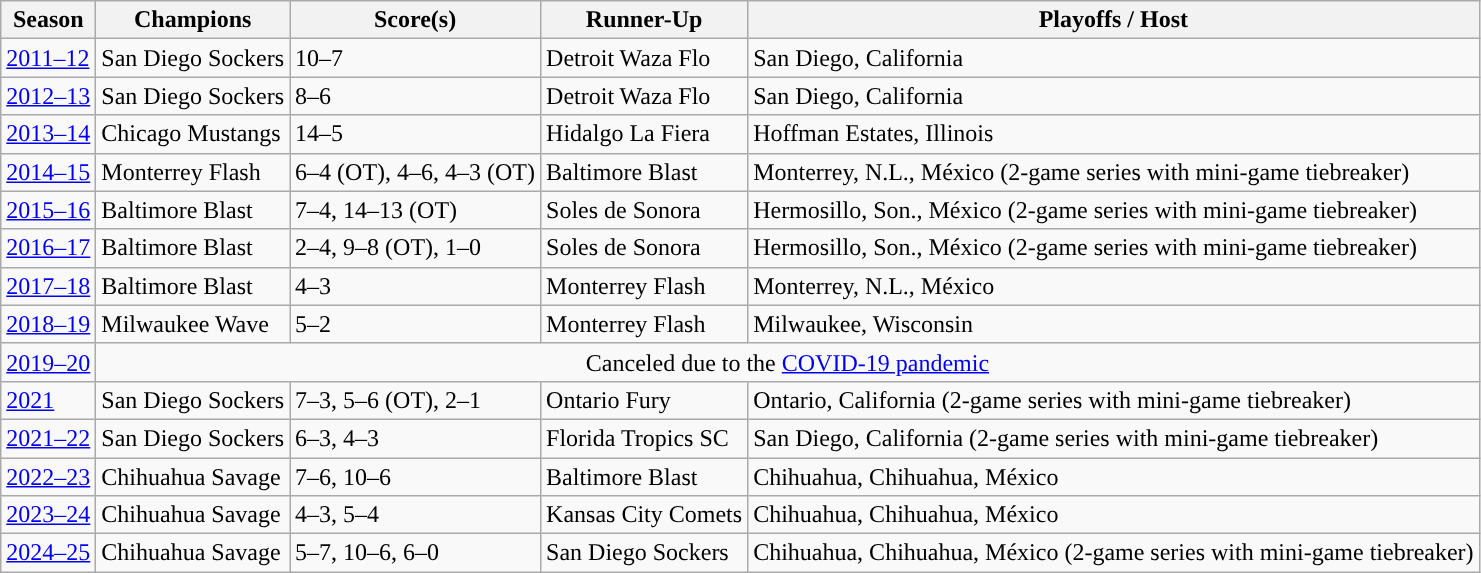<table class="wikitable">
<tr>
<th scope="col">Season</th>
<th scope="col">Champions</th>
<th scope="col">Score(s)</th>
<th scope="col">Runner-Up</th>
<th scope="col">Playoffs / Host</th>
</tr>
<tr>
<td scope="row"><a href='#'>2011–12</a></td>
<td>San Diego Sockers</td>
<td>10–7</td>
<td>Detroit Waza Flo</td>
<td>San Diego, California</td>
</tr>
<tr>
<td scope="row"><a href='#'>2012–13</a></td>
<td>San Diego Sockers</td>
<td>8–6</td>
<td>Detroit Waza Flo</td>
<td>San Diego, California</td>
</tr>
<tr>
<td scope="row"><a href='#'>2013–14</a></td>
<td>Chicago Mustangs</td>
<td>14–5</td>
<td>Hidalgo La Fiera</td>
<td>Hoffman Estates, Illinois</td>
</tr>
<tr>
<td scope="row"><a href='#'>2014–15</a></td>
<td>Monterrey Flash</td>
<td>6–4 (OT), 4–6, 4–3 (OT)</td>
<td>Baltimore Blast</td>
<td>Monterrey, N.L., México (2-game series with mini-game tiebreaker)</td>
</tr>
<tr>
<td scope="row"><a href='#'>2015–16</a></td>
<td>Baltimore Blast</td>
<td>7–4, 14–13 (OT)</td>
<td>Soles de Sonora</td>
<td>Hermosillo, Son., México (2-game series with mini-game tiebreaker)</td>
</tr>
<tr>
<td scope="row"><a href='#'>2016–17</a></td>
<td>Baltimore Blast</td>
<td>2–4, 9–8 (OT), 1–0</td>
<td>Soles de Sonora</td>
<td>Hermosillo, Son., México (2-game series with mini-game tiebreaker)</td>
</tr>
<tr>
<td scope="row"><a href='#'>2017–18</a></td>
<td>Baltimore Blast</td>
<td>4–3</td>
<td>Monterrey Flash</td>
<td>Monterrey, N.L., México</td>
</tr>
<tr>
<td scope="row"><a href='#'>2018–19</a></td>
<td>Milwaukee Wave</td>
<td>5–2</td>
<td>Monterrey Flash</td>
<td>Milwaukee, Wisconsin</td>
</tr>
<tr>
<td scope="row"><a href='#'>2019–20</a></td>
<td colspan="4" style="text-align: center;">Canceled due to the <a href='#'>COVID-19 pandemic</a></td>
</tr>
<tr>
<td scope="row"><a href='#'>2021</a></td>
<td>San Diego Sockers</td>
<td>7–3, 5–6 (OT), 2–1</td>
<td>Ontario Fury</td>
<td>Ontario, California (2-game series with mini-game tiebreaker)</td>
</tr>
<tr>
<td scope="row"><a href='#'>2021–22</a></td>
<td>San Diego Sockers</td>
<td>6–3, 4–3</td>
<td>Florida Tropics SC</td>
<td>San Diego, California (2-game series with mini-game tiebreaker)</td>
</tr>
<tr>
<td scope="row"><a href='#'>2022–23</a></td>
<td>Chihuahua Savage</td>
<td>7–6, 10–6</td>
<td>Baltimore Blast</td>
<td>Chihuahua, Chihuahua, México</td>
</tr>
<tr>
<td scope="row"><a href='#'>2023–24</a></td>
<td>Chihuahua Savage</td>
<td>4–3, 5–4</td>
<td>Kansas City Comets</td>
<td>Chihuahua, Chihuahua, México</td>
</tr>
<tr>
<td scope="row"><a href='#'>2024–25</a></td>
<td>Chihuahua Savage</td>
<td>5–7, 10–6, 6–0</td>
<td>San Diego Sockers</td>
<td>Chihuahua, Chihuahua, México (2-game series with mini-game tiebreaker)</td>
</tr>
</table>
